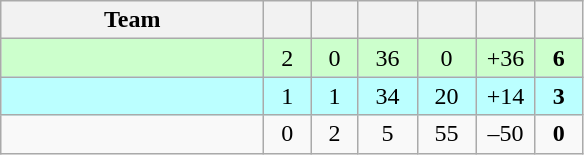<table class="wikitable" style="text-align:center;">
<tr>
<th style="width:10.5em;">Team</th>
<th style="width:1.5em;"></th>
<th style="width:1.5em;"></th>
<th style="width:2.0em;"></th>
<th style="width:2.0em;"></th>
<th style="width:2.0em;"></th>
<th style="width:1.5em;"></th>
</tr>
<tr bgcolor=#cfc>
<td align="left"></td>
<td>2</td>
<td>0</td>
<td>36</td>
<td>0</td>
<td>+36</td>
<td><strong>6</strong></td>
</tr>
<tr bgcolor="#bff">
<td align="left"></td>
<td>1</td>
<td>1</td>
<td>34</td>
<td>20</td>
<td>+14</td>
<td><strong>3</strong></td>
</tr>
<tr>
<td align="left"></td>
<td>0</td>
<td>2</td>
<td>5</td>
<td>55</td>
<td>–50</td>
<td><strong>0</strong></td>
</tr>
</table>
